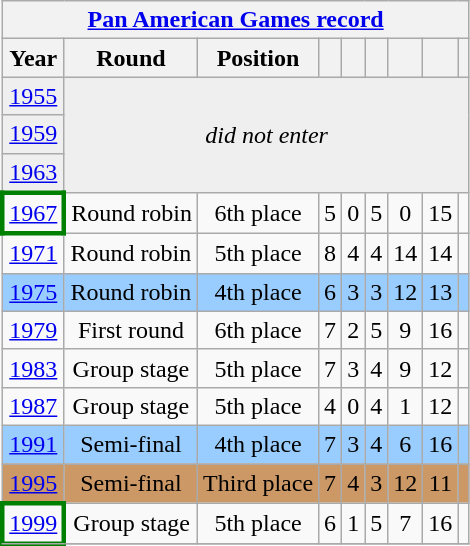<table class="wikitable" style="text-align: center;">
<tr>
<th colspan=9><a href='#'>Pan American Games record</a></th>
</tr>
<tr>
<th>Year</th>
<th>Round</th>
<th>Position</th>
<th></th>
<th></th>
<th></th>
<th></th>
<th></th>
<th></th>
</tr>
<tr style="background:#efefef">
<td> <a href='#'>1955</a></td>
<td colspan=8 rowspan=3 align=center><em>did not enter</em></td>
</tr>
<tr style="background:#efefef">
<td> <a href='#'>1959</a></td>
</tr>
<tr style="background:#efefef">
<td> <a href='#'>1963</a></td>
</tr>
<tr>
<td style="border: 3px solid green"> <a href='#'>1967</a></td>
<td>Round robin</td>
<td>6th place</td>
<td>5</td>
<td>0</td>
<td>5</td>
<td>0</td>
<td>15</td>
<td></td>
</tr>
<tr>
<td> <a href='#'>1971</a></td>
<td>Round robin</td>
<td>5th place</td>
<td>8</td>
<td>4</td>
<td>4</td>
<td>14</td>
<td>14</td>
<td></td>
</tr>
<tr bgcolor=#9acdff>
<td> <a href='#'>1975</a></td>
<td>Round robin</td>
<td>4th place</td>
<td>6</td>
<td>3</td>
<td>3</td>
<td>12</td>
<td>13</td>
<td></td>
</tr>
<tr>
<td> <a href='#'>1979</a></td>
<td>First round</td>
<td>6th place</td>
<td>7</td>
<td>2</td>
<td>5</td>
<td>9</td>
<td>16</td>
<td></td>
</tr>
<tr>
<td> <a href='#'>1983</a></td>
<td>Group stage</td>
<td>5th place</td>
<td>7</td>
<td>3</td>
<td>4</td>
<td>9</td>
<td>12</td>
<td></td>
</tr>
<tr>
<td> <a href='#'>1987</a></td>
<td>Group stage</td>
<td>5th place</td>
<td>4</td>
<td>0</td>
<td>4</td>
<td>1</td>
<td>12</td>
<td></td>
</tr>
<tr bgcolor=#9acdff>
<td> <a href='#'>1991</a></td>
<td>Semi-final</td>
<td>4th place</td>
<td>7</td>
<td>3</td>
<td>4</td>
<td>6</td>
<td>16</td>
<td></td>
</tr>
<tr bgcolor=cc9966>
<td> <a href='#'>1995</a></td>
<td>Semi-final</td>
<td>Third place</td>
<td>7</td>
<td>4</td>
<td>3</td>
<td>12</td>
<td>11</td>
<td></td>
</tr>
<tr>
<td style="border: 3px solid green"> <a href='#'>1999</a></td>
<td>Group stage</td>
<td>5th place</td>
<td>6</td>
<td>1</td>
<td>5</td>
<td>7</td>
<td>16</td>
<td></td>
</tr>
<tr>
</tr>
</table>
